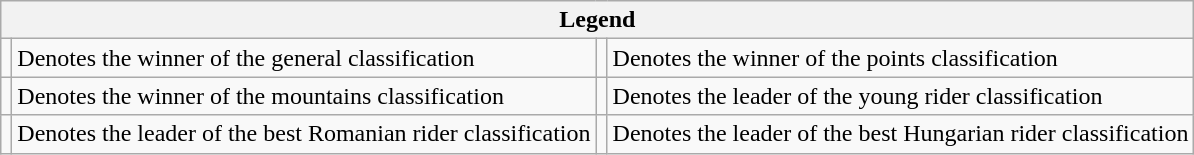<table class="wikitable">
<tr>
<th colspan="4">Legend</th>
</tr>
<tr>
<td></td>
<td>Denotes the winner of the general classification</td>
<td></td>
<td>Denotes the winner of the points classification</td>
</tr>
<tr>
<td></td>
<td>Denotes the winner of the mountains classification</td>
<td></td>
<td>Denotes the leader of the young rider classification</td>
</tr>
<tr>
<td></td>
<td>Denotes the leader of the best Romanian rider classification</td>
<td></td>
<td>Denotes the leader of the best Hungarian rider classification</td>
</tr>
</table>
